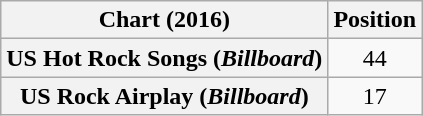<table class="wikitable sortable plainrowheaders" style="text-align:center">
<tr>
<th scope="col">Chart (2016)</th>
<th scope="col">Position</th>
</tr>
<tr>
<th scope="row">US Hot Rock Songs (<em>Billboard</em>)</th>
<td>44</td>
</tr>
<tr>
<th scope="row">US Rock Airplay (<em>Billboard</em>)</th>
<td>17</td>
</tr>
</table>
